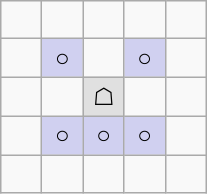<table border="1" class="wikitable">
<tr align=center>
<td width="20"> </td>
<td width="20"> </td>
<td width="20"> </td>
<td width="20"> </td>
<td width="20"> </td>
</tr>
<tr align=center>
<td> </td>
<td style="background:#d0d0f0;">○</td>
<td> </td>
<td style="background:#d0d0f0;">○</td>
<td> </td>
</tr>
<tr align=center>
<td> </td>
<td> </td>
<td style="background:#e0e0e0;">☖</td>
<td> </td>
<td> </td>
</tr>
<tr align=center>
<td> </td>
<td style="background:#d0d0f0;">○</td>
<td style="background:#d0d0f0;">○</td>
<td style="background:#d0d0f0;">○</td>
<td> </td>
</tr>
<tr align=center>
<td> </td>
<td> </td>
<td> </td>
<td> </td>
<td> </td>
</tr>
</table>
